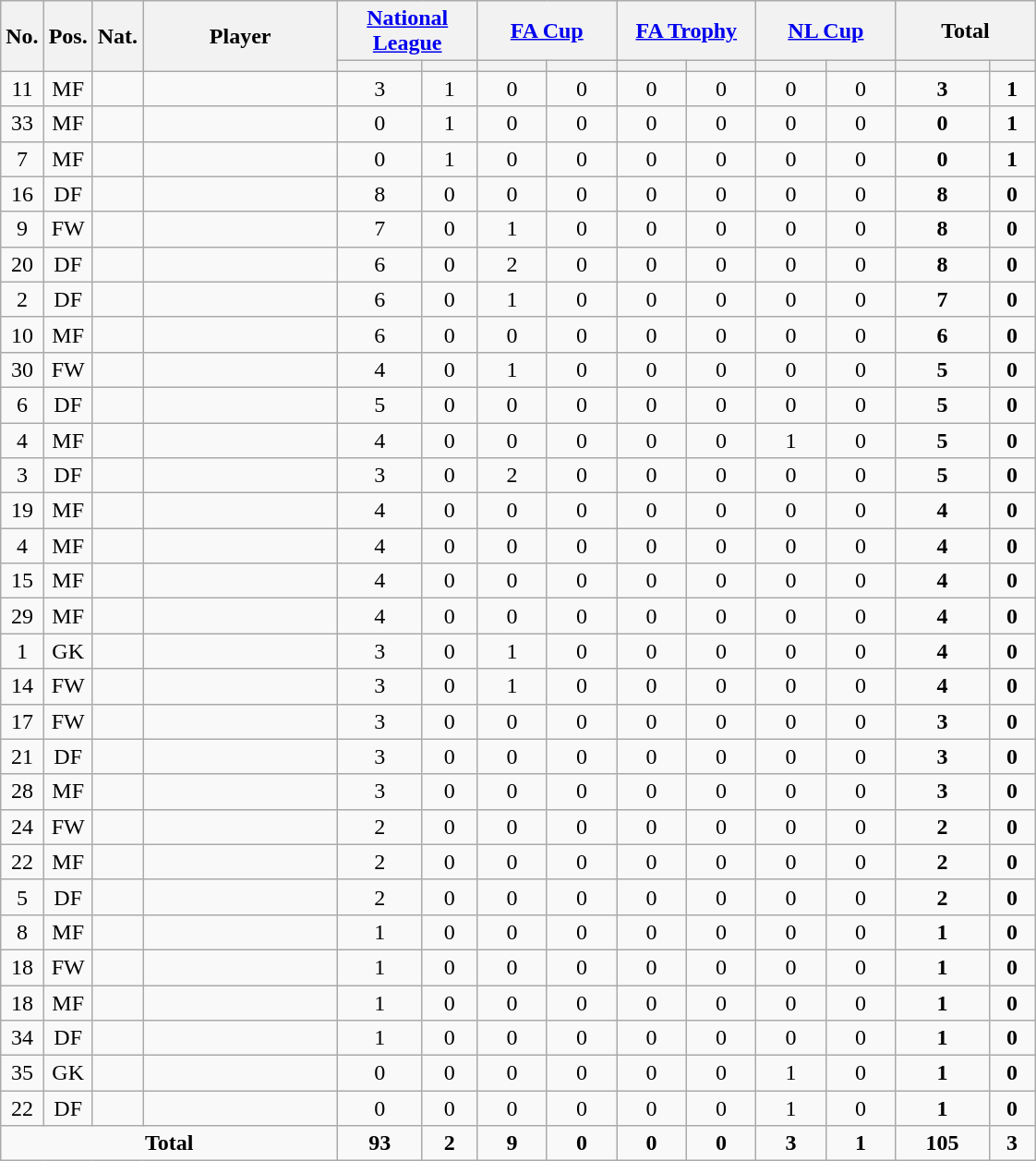<table class="wikitable sortable" style="text-align:center">
<tr>
<th rowspan="2" ! style="text-align:center; width: 10pt;">No.</th>
<th rowspan="2" ! style="text-align:center; width: 10pt;">Pos.</th>
<th rowspan="2" ! style="text-align:center; width: 10pt;">Nat.</th>
<th rowspan="2" ! style="text-align:center; width: 100pt;">Player</th>
<th colspan="2" ! style="text-align:center; width: 70pt;"><a href='#'>National League</a></th>
<th colspan="2" ! style="text-align:center; width: 70pt;"><a href='#'>FA Cup</a></th>
<th colspan="2" ! style="text-align:center; width: 70pt;"><a href='#'>FA Trophy</a></th>
<th colspan="2" ! style="text-align:center; width: 70pt;"><a href='#'>NL Cup</a></th>
<th colspan="2" ! style="text-align:center; width: 70pt;">Total</th>
</tr>
<tr>
<th></th>
<th></th>
<th></th>
<th></th>
<th></th>
<th></th>
<th></th>
<th></th>
<th></th>
<th></th>
</tr>
<tr>
<td>11</td>
<td>MF</td>
<td></td>
<td align=left></td>
<td>3</td>
<td>1</td>
<td>0</td>
<td>0</td>
<td>0</td>
<td>0</td>
<td>0</td>
<td>0</td>
<td><strong>3</strong></td>
<td><strong>1</strong></td>
</tr>
<tr>
<td>33</td>
<td>MF</td>
<td></td>
<td align=left></td>
<td>0</td>
<td>1</td>
<td>0</td>
<td>0</td>
<td>0</td>
<td>0</td>
<td>0</td>
<td>0</td>
<td><strong>0</strong></td>
<td><strong>1</strong></td>
</tr>
<tr>
<td>7</td>
<td>MF</td>
<td></td>
<td align=left></td>
<td>0</td>
<td>1</td>
<td>0</td>
<td>0</td>
<td>0</td>
<td>0</td>
<td>0</td>
<td>0</td>
<td><strong>0</strong></td>
<td><strong>1</strong></td>
</tr>
<tr>
<td>16</td>
<td>DF</td>
<td></td>
<td align=left></td>
<td>8</td>
<td>0</td>
<td>0</td>
<td>0</td>
<td>0</td>
<td>0</td>
<td>0</td>
<td>0</td>
<td><strong>8</strong></td>
<td><strong>0</strong></td>
</tr>
<tr>
<td>9</td>
<td>FW</td>
<td></td>
<td align=left></td>
<td>7</td>
<td>0</td>
<td>1</td>
<td>0</td>
<td>0</td>
<td>0</td>
<td>0</td>
<td>0</td>
<td><strong>8</strong></td>
<td><strong>0</strong></td>
</tr>
<tr>
<td>20</td>
<td>DF</td>
<td></td>
<td align=left></td>
<td>6</td>
<td>0</td>
<td>2</td>
<td>0</td>
<td>0</td>
<td>0</td>
<td>0</td>
<td>0</td>
<td><strong>8</strong></td>
<td><strong>0</strong></td>
</tr>
<tr>
<td>2</td>
<td>DF</td>
<td></td>
<td align=left></td>
<td>6</td>
<td>0</td>
<td>1</td>
<td>0</td>
<td>0</td>
<td>0</td>
<td>0</td>
<td>0</td>
<td><strong>7</strong></td>
<td><strong>0</strong></td>
</tr>
<tr>
<td>10</td>
<td>MF</td>
<td></td>
<td align=left></td>
<td>6</td>
<td>0</td>
<td>0</td>
<td>0</td>
<td>0</td>
<td>0</td>
<td>0</td>
<td>0</td>
<td><strong>6</strong></td>
<td><strong>0</strong></td>
</tr>
<tr>
<td>30</td>
<td>FW</td>
<td></td>
<td align=left></td>
<td>4</td>
<td>0</td>
<td>1</td>
<td>0</td>
<td>0</td>
<td>0</td>
<td>0</td>
<td>0</td>
<td><strong>5</strong></td>
<td><strong>0</strong></td>
</tr>
<tr>
<td>6</td>
<td>DF</td>
<td></td>
<td align=left></td>
<td>5</td>
<td>0</td>
<td>0</td>
<td>0</td>
<td>0</td>
<td>0</td>
<td>0</td>
<td>0</td>
<td><strong>5</strong></td>
<td><strong>0</strong></td>
</tr>
<tr>
<td>4</td>
<td>MF</td>
<td></td>
<td align=left></td>
<td>4</td>
<td>0</td>
<td>0</td>
<td>0</td>
<td>0</td>
<td>0</td>
<td>1</td>
<td>0</td>
<td><strong>5</strong></td>
<td><strong>0</strong></td>
</tr>
<tr>
<td>3</td>
<td>DF</td>
<td></td>
<td align=left></td>
<td>3</td>
<td>0</td>
<td>2</td>
<td>0</td>
<td>0</td>
<td>0</td>
<td>0</td>
<td>0</td>
<td><strong>5</strong></td>
<td><strong>0</strong></td>
</tr>
<tr>
<td>19</td>
<td>MF</td>
<td></td>
<td align=left></td>
<td>4</td>
<td>0</td>
<td>0</td>
<td>0</td>
<td>0</td>
<td>0</td>
<td>0</td>
<td>0</td>
<td><strong>4</strong></td>
<td><strong>0</strong></td>
</tr>
<tr>
<td>4</td>
<td>MF</td>
<td></td>
<td align=left></td>
<td>4</td>
<td>0</td>
<td>0</td>
<td>0</td>
<td>0</td>
<td>0</td>
<td>0</td>
<td>0</td>
<td><strong>4</strong></td>
<td><strong>0</strong></td>
</tr>
<tr>
<td>15</td>
<td>MF</td>
<td></td>
<td align=left></td>
<td>4</td>
<td>0</td>
<td>0</td>
<td>0</td>
<td>0</td>
<td>0</td>
<td>0</td>
<td>0</td>
<td><strong>4</strong></td>
<td><strong>0</strong></td>
</tr>
<tr>
<td>29</td>
<td>MF</td>
<td></td>
<td align=left></td>
<td>4</td>
<td>0</td>
<td>0</td>
<td>0</td>
<td>0</td>
<td>0</td>
<td>0</td>
<td>0</td>
<td><strong>4</strong></td>
<td><strong>0</strong></td>
</tr>
<tr>
<td>1</td>
<td>GK</td>
<td></td>
<td align=left></td>
<td>3</td>
<td>0</td>
<td>1</td>
<td>0</td>
<td>0</td>
<td>0</td>
<td>0</td>
<td>0</td>
<td><strong>4</strong></td>
<td><strong>0</strong></td>
</tr>
<tr>
<td>14</td>
<td>FW</td>
<td></td>
<td align=left></td>
<td>3</td>
<td>0</td>
<td>1</td>
<td>0</td>
<td>0</td>
<td>0</td>
<td>0</td>
<td>0</td>
<td><strong>4</strong></td>
<td><strong>0</strong></td>
</tr>
<tr>
<td>17</td>
<td>FW</td>
<td></td>
<td align=left></td>
<td>3</td>
<td>0</td>
<td>0</td>
<td>0</td>
<td>0</td>
<td>0</td>
<td>0</td>
<td>0</td>
<td><strong>3</strong></td>
<td><strong>0</strong></td>
</tr>
<tr>
<td>21</td>
<td>DF</td>
<td></td>
<td align=left></td>
<td>3</td>
<td>0</td>
<td>0</td>
<td>0</td>
<td>0</td>
<td>0</td>
<td>0</td>
<td>0</td>
<td><strong>3</strong></td>
<td><strong>0</strong></td>
</tr>
<tr>
<td>28</td>
<td>MF</td>
<td></td>
<td align=left></td>
<td>3</td>
<td>0</td>
<td>0</td>
<td>0</td>
<td>0</td>
<td>0</td>
<td>0</td>
<td>0</td>
<td><strong>3</strong></td>
<td><strong>0</strong></td>
</tr>
<tr>
<td>24</td>
<td>FW</td>
<td></td>
<td align=left></td>
<td>2</td>
<td>0</td>
<td>0</td>
<td>0</td>
<td>0</td>
<td>0</td>
<td>0</td>
<td>0</td>
<td><strong>2</strong></td>
<td><strong>0</strong></td>
</tr>
<tr>
<td>22</td>
<td>MF</td>
<td></td>
<td align=left></td>
<td>2</td>
<td>0</td>
<td>0</td>
<td>0</td>
<td>0</td>
<td>0</td>
<td>0</td>
<td>0</td>
<td><strong>2</strong></td>
<td><strong>0</strong></td>
</tr>
<tr>
<td>5</td>
<td>DF</td>
<td></td>
<td align=left></td>
<td>2</td>
<td>0</td>
<td>0</td>
<td>0</td>
<td>0</td>
<td>0</td>
<td>0</td>
<td>0</td>
<td><strong>2</strong></td>
<td><strong>0</strong></td>
</tr>
<tr>
<td>8</td>
<td>MF</td>
<td></td>
<td align=left></td>
<td>1</td>
<td>0</td>
<td>0</td>
<td>0</td>
<td>0</td>
<td>0</td>
<td>0</td>
<td>0</td>
<td><strong>1</strong></td>
<td><strong>0</strong></td>
</tr>
<tr>
<td>18</td>
<td>FW</td>
<td></td>
<td align=left></td>
<td>1</td>
<td>0</td>
<td>0</td>
<td>0</td>
<td>0</td>
<td>0</td>
<td>0</td>
<td>0</td>
<td><strong>1</strong></td>
<td><strong>0</strong></td>
</tr>
<tr>
<td>18</td>
<td>MF</td>
<td></td>
<td align=left></td>
<td>1</td>
<td>0</td>
<td>0</td>
<td>0</td>
<td>0</td>
<td>0</td>
<td>0</td>
<td>0</td>
<td><strong>1</strong></td>
<td><strong>0</strong></td>
</tr>
<tr>
<td>34</td>
<td>DF</td>
<td></td>
<td align=left></td>
<td>1</td>
<td>0</td>
<td>0</td>
<td>0</td>
<td>0</td>
<td>0</td>
<td>0</td>
<td>0</td>
<td><strong>1</strong></td>
<td><strong>0</strong></td>
</tr>
<tr>
<td>35</td>
<td>GK</td>
<td></td>
<td align=left></td>
<td>0</td>
<td>0</td>
<td>0</td>
<td>0</td>
<td>0</td>
<td>0</td>
<td>1</td>
<td>0</td>
<td><strong>1</strong></td>
<td><strong>0</strong></td>
</tr>
<tr>
<td>22</td>
<td>DF</td>
<td></td>
<td align=left></td>
<td>0</td>
<td>0</td>
<td>0</td>
<td>0</td>
<td>0</td>
<td>0</td>
<td>1</td>
<td>0</td>
<td><strong>1</strong></td>
<td><strong>0</strong></td>
</tr>
<tr class="sortbottom">
<td colspan=4><strong>Total</strong></td>
<td><strong>93</strong></td>
<td><strong>2</strong></td>
<td><strong>9</strong></td>
<td><strong>0</strong></td>
<td><strong>0</strong></td>
<td><strong>0</strong></td>
<td><strong>3</strong></td>
<td><strong>1</strong></td>
<td><strong>105</strong></td>
<td><strong>3</strong></td>
</tr>
</table>
